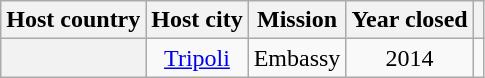<table class="wikitable plainrowheaders" style="text-align:center;">
<tr>
<th scope="col">Host country</th>
<th scope="col">Host city</th>
<th scope="col">Mission</th>
<th scope="col">Year closed</th>
<th scope="col"></th>
</tr>
<tr>
<th scope="row"></th>
<td><a href='#'>Tripoli</a></td>
<td>Embassy</td>
<td>2014</td>
<td></td>
</tr>
</table>
